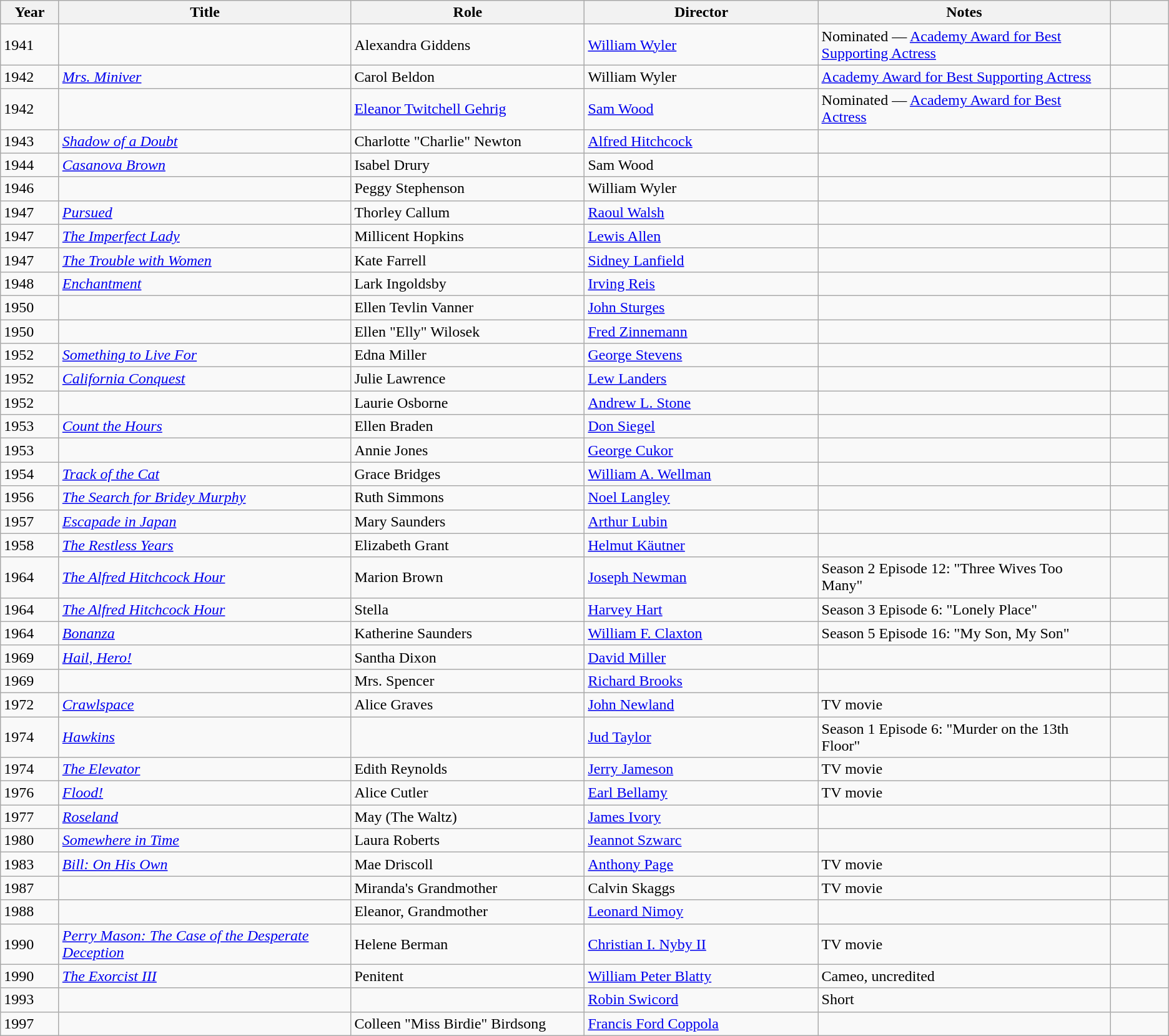<table class="wikitable sortable">
<tr>
<th width="5%">Year</th>
<th width="25%">Title</th>
<th width="20%">Role</th>
<th width="20%">Director</th>
<th class="unsortable" width="25%">Notes</th>
<th width="5%"></th>
</tr>
<tr>
<td>1941</td>
<td><em></em></td>
<td>Alexandra Giddens</td>
<td><a href='#'>William Wyler</a></td>
<td>Nominated — <a href='#'>Academy Award for Best Supporting Actress</a></td>
<td></td>
</tr>
<tr>
<td>1942</td>
<td><em><a href='#'>Mrs. Miniver</a></em></td>
<td>Carol Beldon</td>
<td>William Wyler</td>
<td><a href='#'>Academy Award for Best Supporting Actress</a></td>
<td></td>
</tr>
<tr>
<td>1942</td>
<td><em></em></td>
<td><a href='#'>Eleanor Twitchell Gehrig</a></td>
<td><a href='#'>Sam Wood</a></td>
<td>Nominated — <a href='#'>Academy Award for Best Actress</a></td>
<td></td>
</tr>
<tr>
<td>1943</td>
<td><em><a href='#'>Shadow of a Doubt</a></em></td>
<td>Charlotte "Charlie" Newton</td>
<td><a href='#'>Alfred Hitchcock</a></td>
<td></td>
<td></td>
</tr>
<tr>
<td>1944</td>
<td><em><a href='#'>Casanova Brown</a></em></td>
<td>Isabel Drury</td>
<td>Sam Wood</td>
<td></td>
<td></td>
</tr>
<tr>
<td>1946</td>
<td><em></em></td>
<td>Peggy Stephenson</td>
<td>William Wyler</td>
<td></td>
<td></td>
</tr>
<tr>
<td>1947</td>
<td><em><a href='#'>Pursued</a></em></td>
<td>Thorley Callum</td>
<td><a href='#'>Raoul Walsh</a></td>
<td></td>
<td></td>
</tr>
<tr>
<td>1947</td>
<td><em><a href='#'>The Imperfect Lady</a></em></td>
<td>Millicent Hopkins</td>
<td><a href='#'>Lewis Allen</a></td>
<td></td>
<td></td>
</tr>
<tr>
<td>1947</td>
<td><em><a href='#'>The Trouble with Women</a></em></td>
<td>Kate Farrell</td>
<td><a href='#'>Sidney Lanfield</a></td>
<td></td>
<td></td>
</tr>
<tr>
<td>1948</td>
<td><em><a href='#'>Enchantment</a></em></td>
<td>Lark Ingoldsby</td>
<td><a href='#'>Irving Reis</a></td>
<td></td>
<td></td>
</tr>
<tr>
<td>1950</td>
<td><em></em></td>
<td>Ellen Tevlin Vanner</td>
<td><a href='#'>John Sturges</a></td>
<td></td>
<td></td>
</tr>
<tr>
<td>1950</td>
<td><em></em></td>
<td>Ellen "Elly" Wilosek</td>
<td><a href='#'>Fred Zinnemann</a></td>
<td></td>
<td></td>
</tr>
<tr>
<td>1952</td>
<td><em><a href='#'>Something to Live For</a></em></td>
<td>Edna Miller</td>
<td><a href='#'>George Stevens</a></td>
<td></td>
<td></td>
</tr>
<tr>
<td>1952</td>
<td><em><a href='#'>California Conquest</a></em></td>
<td>Julie Lawrence</td>
<td><a href='#'>Lew Landers</a></td>
<td></td>
<td></td>
</tr>
<tr>
<td>1952</td>
<td><em></em></td>
<td>Laurie Osborne</td>
<td><a href='#'>Andrew L. Stone</a></td>
<td></td>
<td></td>
</tr>
<tr>
<td>1953</td>
<td><em><a href='#'>Count the Hours</a></em></td>
<td>Ellen Braden</td>
<td><a href='#'>Don Siegel</a></td>
<td></td>
<td></td>
</tr>
<tr>
<td>1953</td>
<td><em></em></td>
<td>Annie Jones</td>
<td><a href='#'>George Cukor</a></td>
<td></td>
<td></td>
</tr>
<tr>
<td>1954</td>
<td><em><a href='#'>Track of the Cat</a></em></td>
<td>Grace Bridges</td>
<td><a href='#'>William A. Wellman</a></td>
<td></td>
<td></td>
</tr>
<tr>
<td>1956</td>
<td><em><a href='#'>The Search for Bridey Murphy</a></em></td>
<td>Ruth Simmons</td>
<td><a href='#'>Noel Langley</a></td>
<td></td>
<td></td>
</tr>
<tr>
<td>1957</td>
<td><em><a href='#'>Escapade in Japan</a></em></td>
<td>Mary Saunders</td>
<td><a href='#'>Arthur Lubin</a></td>
<td></td>
<td></td>
</tr>
<tr>
<td>1958</td>
<td><em><a href='#'>The Restless Years</a></em></td>
<td>Elizabeth Grant</td>
<td><a href='#'>Helmut Käutner</a></td>
<td></td>
<td></td>
</tr>
<tr>
<td>1964</td>
<td><em><a href='#'>The Alfred Hitchcock Hour</a></em></td>
<td>Marion Brown</td>
<td><a href='#'>Joseph Newman</a></td>
<td>Season 2 Episode 12: "Three Wives Too Many"</td>
<td></td>
</tr>
<tr>
<td>1964</td>
<td><em><a href='#'>The Alfred Hitchcock Hour</a></em></td>
<td>Stella</td>
<td><a href='#'>Harvey Hart</a></td>
<td>Season 3 Episode 6: "Lonely Place"</td>
<td></td>
</tr>
<tr>
<td>1964</td>
<td><em><a href='#'>Bonanza</a></em></td>
<td>Katherine Saunders</td>
<td><a href='#'>William F. Claxton</a></td>
<td>Season 5 Episode 16: "My Son, My Son"</td>
<td></td>
</tr>
<tr>
<td>1969</td>
<td><em><a href='#'>Hail, Hero!</a></em></td>
<td>Santha Dixon</td>
<td><a href='#'>David Miller</a></td>
<td></td>
<td></td>
</tr>
<tr>
<td>1969</td>
<td><em></em></td>
<td>Mrs. Spencer</td>
<td><a href='#'>Richard Brooks</a></td>
<td></td>
<td></td>
</tr>
<tr>
<td>1972</td>
<td><em><a href='#'>Crawlspace</a></em></td>
<td>Alice Graves</td>
<td><a href='#'>John Newland</a></td>
<td>TV movie</td>
<td></td>
</tr>
<tr>
<td>1974</td>
<td><em><a href='#'>Hawkins</a></em></td>
<td></td>
<td><a href='#'>Jud Taylor</a></td>
<td>Season 1 Episode 6: "Murder on the 13th Floor"</td>
</tr>
<tr>
<td>1974</td>
<td><em><a href='#'>The Elevator</a></em></td>
<td>Edith Reynolds</td>
<td><a href='#'>Jerry Jameson</a></td>
<td>TV movie</td>
<td></td>
</tr>
<tr>
<td>1976</td>
<td><em><a href='#'>Flood!</a></em></td>
<td>Alice Cutler</td>
<td><a href='#'>Earl Bellamy</a></td>
<td>TV movie</td>
<td></td>
</tr>
<tr>
<td>1977</td>
<td><em><a href='#'>Roseland</a></em></td>
<td>May (The Waltz)</td>
<td><a href='#'>James Ivory</a></td>
<td></td>
<td></td>
</tr>
<tr>
<td>1980</td>
<td><em><a href='#'>Somewhere in Time</a></em></td>
<td>Laura Roberts</td>
<td><a href='#'>Jeannot Szwarc</a></td>
<td></td>
<td></td>
</tr>
<tr>
<td>1983</td>
<td><em><a href='#'>Bill: On His Own</a></em></td>
<td>Mae Driscoll</td>
<td><a href='#'>Anthony Page</a></td>
<td>TV movie</td>
<td></td>
</tr>
<tr>
<td>1987</td>
<td><em></em></td>
<td>Miranda's Grandmother</td>
<td>Calvin Skaggs</td>
<td>TV movie</td>
<td></td>
</tr>
<tr>
<td>1988</td>
<td><em></em></td>
<td>Eleanor, Grandmother</td>
<td><a href='#'>Leonard Nimoy</a></td>
<td></td>
<td></td>
</tr>
<tr>
<td>1990</td>
<td><em><a href='#'>Perry Mason: The Case of the Desperate Deception</a></em></td>
<td>Helene Berman</td>
<td><a href='#'>Christian I. Nyby II</a></td>
<td>TV movie</td>
<td></td>
</tr>
<tr>
<td>1990</td>
<td><em><a href='#'>The Exorcist III</a></em></td>
<td>Penitent</td>
<td><a href='#'>William Peter Blatty</a></td>
<td>Cameo, uncredited</td>
<td></td>
</tr>
<tr>
<td>1993</td>
<td><em></em></td>
<td></td>
<td><a href='#'>Robin Swicord</a></td>
<td>Short</td>
<td></td>
</tr>
<tr>
<td>1997</td>
<td><em></em></td>
<td>Colleen "Miss Birdie" Birdsong</td>
<td><a href='#'>Francis Ford Coppola</a></td>
<td></td>
<td></td>
</tr>
</table>
